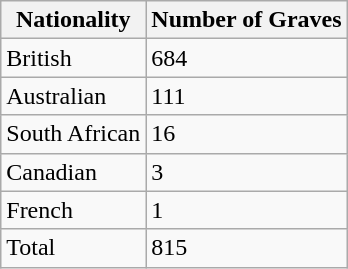<table class="wikitable">
<tr>
<th>Nationality</th>
<th>Number of Graves</th>
</tr>
<tr>
<td>British</td>
<td>684</td>
</tr>
<tr>
<td>Australian</td>
<td>111</td>
</tr>
<tr>
<td>South African</td>
<td>16</td>
</tr>
<tr>
<td>Canadian</td>
<td>3</td>
</tr>
<tr>
<td>French</td>
<td>1</td>
</tr>
<tr>
<td>Total</td>
<td>815</td>
</tr>
</table>
